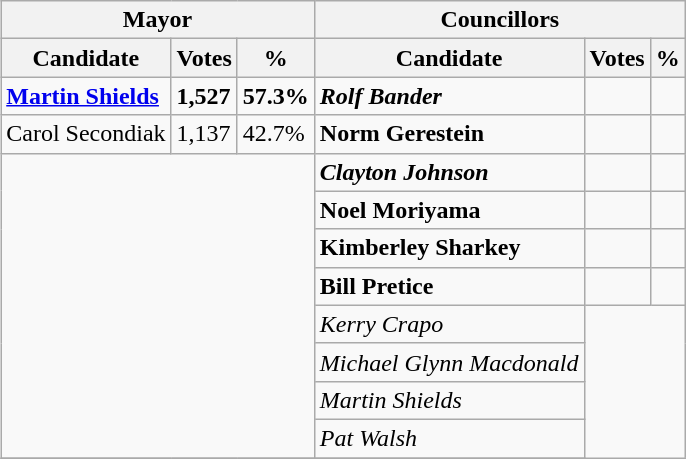<table class="wikitable collapsible collapsed" align="right">
<tr>
<th colspan=3>Mayor</th>
<th colspan=3>Councillors</th>
</tr>
<tr>
<th>Candidate</th>
<th>Votes</th>
<th>%</th>
<th>Candidate</th>
<th>Votes</th>
<th>%</th>
</tr>
<tr>
<td><strong><a href='#'>Martin Shields</a></strong></td>
<td><strong>1,527</strong></td>
<td><strong>57.3%</strong></td>
<td><strong><em>Rolf Bander</em></strong></td>
<td></td>
<td></td>
</tr>
<tr>
<td>Carol Secondiak</td>
<td>1,137</td>
<td>42.7%</td>
<td><strong>Norm Gerestein</strong></td>
<td></td>
<td></td>
</tr>
<tr>
<td rowspan=8 colspan=3></td>
<td><strong><em>Clayton Johnson</em></strong></td>
<td></td>
<td></td>
</tr>
<tr>
<td><strong>Noel Moriyama</strong></td>
<td></td>
<td></td>
</tr>
<tr>
<td><strong>Kimberley Sharkey</strong></td>
<td></td>
<td></td>
</tr>
<tr>
<td><strong>Bill Pretice</strong></td>
<td></td>
<td></td>
</tr>
<tr>
<td><em>Kerry Crapo</em></td>
</tr>
<tr>
<td><em>Michael Glynn Macdonald</em></td>
</tr>
<tr>
<td><em>Martin Shields</em></td>
</tr>
<tr>
<td><em>Pat Walsh</em></td>
</tr>
<tr>
</tr>
</table>
